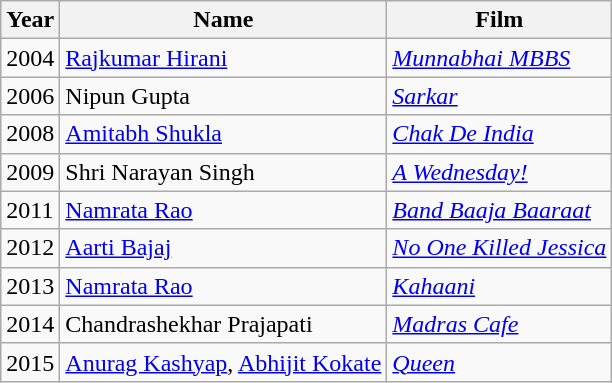<table class="wikitable">
<tr>
<th>Year</th>
<th>Name</th>
<th>Film</th>
</tr>
<tr>
<td>2004</td>
<td><a href='#'>Rajkumar Hirani</a></td>
<td><em><a href='#'>Munnabhai MBBS</a></em></td>
</tr>
<tr>
<td>2006</td>
<td>Nipun Gupta</td>
<td><em><a href='#'>Sarkar</a></em></td>
</tr>
<tr>
<td>2008</td>
<td><a href='#'>Amitabh Shukla</a></td>
<td><em><a href='#'>Chak De India</a></em></td>
</tr>
<tr>
<td>2009</td>
<td>Shri Narayan Singh</td>
<td><em><a href='#'>A Wednesday!</a></em></td>
</tr>
<tr>
<td>2011</td>
<td><a href='#'>Namrata Rao</a></td>
<td><em><a href='#'>Band Baaja Baaraat</a></em></td>
</tr>
<tr>
<td>2012</td>
<td><a href='#'>Aarti Bajaj</a></td>
<td><em><a href='#'>No One Killed Jessica</a></em></td>
</tr>
<tr>
<td>2013</td>
<td><a href='#'>Namrata Rao</a></td>
<td><em><a href='#'>Kahaani</a></em></td>
</tr>
<tr>
<td>2014</td>
<td>Chandrashekhar Prajapati</td>
<td><em><a href='#'>Madras Cafe</a></em></td>
</tr>
<tr>
<td>2015</td>
<td><a href='#'>Anurag Kashyap</a>, <a href='#'>Abhijit Kokate</a></td>
<td><em><a href='#'>Queen</a></em></td>
</tr>
</table>
